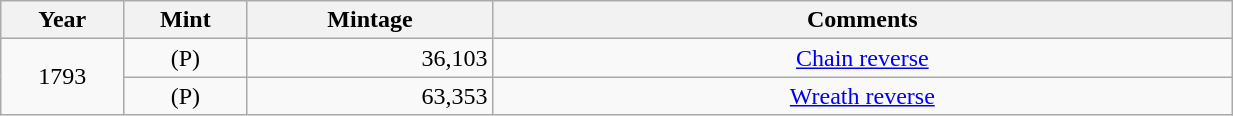<table class="wikitable sortable" style="min-width:65%; text-align:center;">
<tr>
<th width="10%">Year</th>
<th width="10%">Mint</th>
<th width="20%">Mintage</th>
<th width="60%">Comments</th>
</tr>
<tr>
<td rowspan="2">1793</td>
<td>(P)</td>
<td align="right">36,103</td>
<td><a href='#'>Chain reverse</a></td>
</tr>
<tr>
<td>(P)</td>
<td align="right">63,353</td>
<td><a href='#'>Wreath reverse</a></td>
</tr>
</table>
